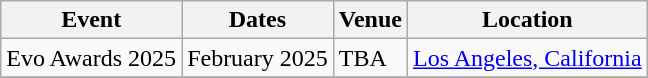<table class="wikitable sortable">
<tr>
<th>Event</th>
<th>Dates</th>
<th>Venue</th>
<th>Location</th>
</tr>
<tr>
<td>Evo Awards 2025</td>
<td>February 2025</td>
<td>TBA</td>
<td><a href='#'>Los Angeles, California</a></td>
</tr>
<tr>
</tr>
</table>
